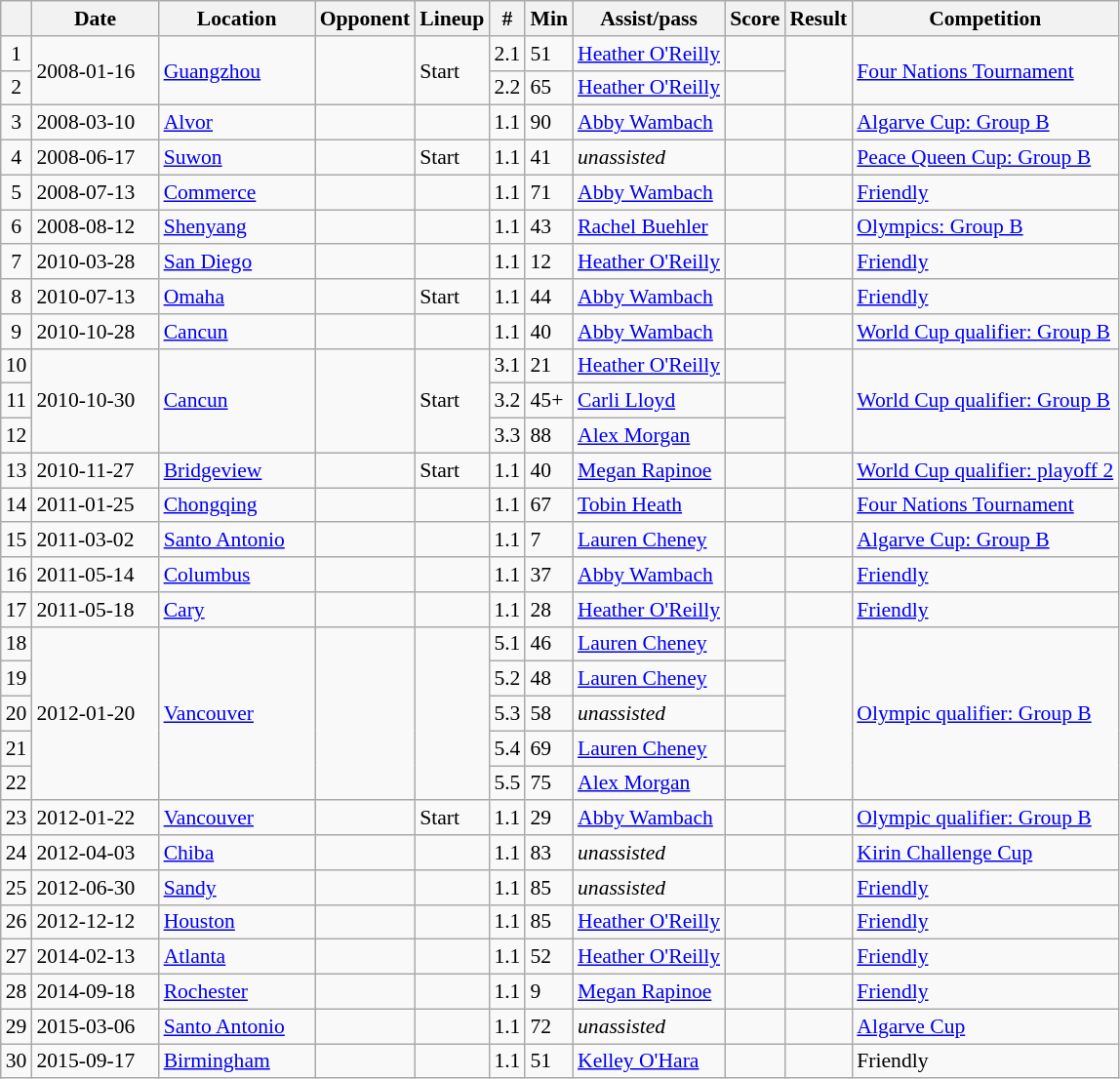<table class="wikitable collapsible sortable" style="font-size:90%">
<tr>
<th></th>
<th width=80px>Date</th>
<th width=100px>Location</th>
<th>Opponent</th>
<th data-sort-type="text">Lineup</th>
<th>#</th>
<th data-sort-type="number">Min</th>
<th>Assist/pass</th>
<th data-sort-type="number">Score</th>
<th data-sort-type="number">Result</th>
<th>Competition</th>
</tr>
<tr>
<td align=center>1</td>
<td rowspan=2>2008-01-16</td>
<td rowspan=2> <a href='#'>Guangzhou</a></td>
<td rowspan=2></td>
<td rowspan=2>Start</td>
<td>2.1</td>
<td>51</td>
<td><a href='#'>Heather O'Reilly</a></td>
<td></td>
<td rowspan=2></td>
<td rowspan=2 ><a href='#'>Four Nations Tournament</a></td>
</tr>
<tr>
<td align=center>2</td>
<td>2.2</td>
<td>65</td>
<td><a href='#'>Heather O'Reilly</a></td>
<td></td>
</tr>
<tr>
<td align=center>3</td>
<td>2008-03-10</td>
<td> <a href='#'>Alvor</a></td>
<td></td>
<td></td>
<td>1.1</td>
<td>90</td>
<td><a href='#'>Abby Wambach</a></td>
<td></td>
<td></td>
<td><a href='#'>Algarve Cup: Group B</a></td>
</tr>
<tr>
<td align=center>4</td>
<td>2008-06-17</td>
<td> <a href='#'>Suwon</a></td>
<td></td>
<td>Start</td>
<td>1.1</td>
<td>41</td>
<td><em>unassisted</em></td>
<td></td>
<td></td>
<td><a href='#'>Peace Queen Cup: Group B</a></td>
</tr>
<tr>
<td align=center>5</td>
<td>2008-07-13</td>
<td> <a href='#'>Commerce</a></td>
<td></td>
<td></td>
<td>1.1</td>
<td>71</td>
<td><a href='#'>Abby Wambach</a></td>
<td></td>
<td></td>
<td><a href='#'>Friendly</a></td>
</tr>
<tr>
<td align=center>6</td>
<td>2008-08-12</td>
<td> <a href='#'>Shenyang</a></td>
<td></td>
<td></td>
<td>1.1</td>
<td>43</td>
<td><a href='#'>Rachel Buehler</a></td>
<td></td>
<td></td>
<td><a href='#'>Olympics: Group B</a></td>
</tr>
<tr>
<td align=center>7</td>
<td>2010-03-28</td>
<td> <a href='#'>San Diego</a></td>
<td></td>
<td></td>
<td>1.1</td>
<td>12</td>
<td><a href='#'>Heather O'Reilly</a></td>
<td></td>
<td></td>
<td><a href='#'>Friendly</a></td>
</tr>
<tr>
<td align=center>8</td>
<td>2010-07-13</td>
<td> <a href='#'>Omaha</a></td>
<td></td>
<td>Start</td>
<td>1.1</td>
<td>44</td>
<td><a href='#'>Abby Wambach</a></td>
<td></td>
<td></td>
<td><a href='#'>Friendly</a></td>
</tr>
<tr>
<td align=center>9</td>
<td>2010-10-28</td>
<td> <a href='#'>Cancun</a></td>
<td></td>
<td></td>
<td>1.1</td>
<td>40</td>
<td><a href='#'>Abby Wambach</a></td>
<td></td>
<td></td>
<td><a href='#'>World Cup qualifier: Group B</a></td>
</tr>
<tr>
<td align=center>10</td>
<td rowspan=3>2010-10-30</td>
<td rowspan=3> <a href='#'>Cancun</a></td>
<td rowspan=3></td>
<td rowspan=3>Start</td>
<td>3.1</td>
<td>21</td>
<td><a href='#'>Heather O'Reilly</a></td>
<td></td>
<td rowspan=3></td>
<td rowspan=3 ><a href='#'>World Cup qualifier: Group B</a></td>
</tr>
<tr>
<td align=center>11</td>
<td>3.2</td>
<td>45+</td>
<td><a href='#'>Carli Lloyd</a></td>
<td></td>
</tr>
<tr>
<td align=center>12</td>
<td>3.3</td>
<td>88</td>
<td><a href='#'>Alex Morgan</a></td>
<td></td>
</tr>
<tr>
<td align=center>13</td>
<td>2010-11-27</td>
<td> <a href='#'>Bridgeview</a></td>
<td></td>
<td>Start</td>
<td>1.1</td>
<td>40</td>
<td><a href='#'>Megan Rapinoe</a></td>
<td></td>
<td></td>
<td><a href='#'>World Cup qualifier: playoff 2</a></td>
</tr>
<tr>
<td align=center>14</td>
<td>2011-01-25</td>
<td> <a href='#'>Chongqing</a></td>
<td></td>
<td></td>
<td>1.1</td>
<td>67</td>
<td><a href='#'>Tobin Heath</a></td>
<td></td>
<td></td>
<td><a href='#'>Four Nations Tournament</a></td>
</tr>
<tr>
<td align=center>15</td>
<td>2011-03-02</td>
<td> <a href='#'>Santo Antonio</a></td>
<td></td>
<td></td>
<td>1.1</td>
<td>7</td>
<td><a href='#'>Lauren Cheney</a></td>
<td></td>
<td></td>
<td><a href='#'>Algarve Cup: Group B</a></td>
</tr>
<tr>
<td align=center>16</td>
<td>2011-05-14</td>
<td> <a href='#'>Columbus</a></td>
<td></td>
<td></td>
<td>1.1</td>
<td>37</td>
<td><a href='#'>Abby Wambach</a></td>
<td></td>
<td></td>
<td><a href='#'>Friendly</a></td>
</tr>
<tr>
<td align=center>17</td>
<td>2011-05-18</td>
<td> <a href='#'>Cary</a></td>
<td></td>
<td></td>
<td>1.1</td>
<td>28</td>
<td><a href='#'>Heather O'Reilly</a></td>
<td></td>
<td></td>
<td><a href='#'>Friendly</a></td>
</tr>
<tr>
<td align=center>18</td>
<td rowspan=5>2012-01-20</td>
<td rowspan=5> <a href='#'>Vancouver</a></td>
<td rowspan=5></td>
<td rowspan=5></td>
<td>5.1</td>
<td>46</td>
<td><a href='#'>Lauren Cheney</a></td>
<td></td>
<td rowspan=5></td>
<td rowspan=5 ><a href='#'>Olympic qualifier: Group B</a></td>
</tr>
<tr>
<td align=center>19</td>
<td>5.2</td>
<td>48</td>
<td><a href='#'>Lauren Cheney</a></td>
<td></td>
</tr>
<tr>
<td align=center>20</td>
<td>5.3</td>
<td>58</td>
<td><em>unassisted</em></td>
<td></td>
</tr>
<tr>
<td align=center>21</td>
<td>5.4</td>
<td>69</td>
<td><a href='#'>Lauren Cheney</a></td>
<td></td>
</tr>
<tr>
<td align=center>22</td>
<td>5.5</td>
<td>75</td>
<td><a href='#'>Alex Morgan</a></td>
<td></td>
</tr>
<tr>
<td align=center>23</td>
<td>2012-01-22</td>
<td> <a href='#'>Vancouver</a></td>
<td></td>
<td>Start</td>
<td>1.1</td>
<td>29</td>
<td><a href='#'>Abby Wambach</a></td>
<td></td>
<td></td>
<td><a href='#'>Olympic qualifier: Group B</a></td>
</tr>
<tr>
<td align=center>24</td>
<td>2012-04-03</td>
<td> <a href='#'>Chiba</a></td>
<td></td>
<td></td>
<td>1.1</td>
<td>83</td>
<td><em>unassisted</em></td>
<td></td>
<td></td>
<td><a href='#'>Kirin Challenge Cup</a></td>
</tr>
<tr>
<td align=center>25</td>
<td>2012-06-30</td>
<td> <a href='#'>Sandy</a></td>
<td></td>
<td></td>
<td>1.1</td>
<td>85</td>
<td><em>unassisted</em></td>
<td></td>
<td></td>
<td><a href='#'>Friendly</a></td>
</tr>
<tr>
<td align=center>26</td>
<td>2012-12-12</td>
<td> <a href='#'>Houston</a></td>
<td></td>
<td></td>
<td>1.1</td>
<td>85</td>
<td><a href='#'>Heather O'Reilly</a></td>
<td></td>
<td></td>
<td><a href='#'>Friendly</a></td>
</tr>
<tr>
<td align=center>27</td>
<td>2014-02-13</td>
<td> <a href='#'>Atlanta</a></td>
<td></td>
<td></td>
<td>1.1</td>
<td>52</td>
<td><a href='#'>Heather O'Reilly</a></td>
<td></td>
<td></td>
<td><a href='#'>Friendly</a></td>
</tr>
<tr>
<td align=center>28</td>
<td>2014-09-18</td>
<td> <a href='#'>Rochester</a></td>
<td></td>
<td></td>
<td>1.1</td>
<td>9</td>
<td><a href='#'>Megan Rapinoe</a></td>
<td></td>
<td></td>
<td><a href='#'>Friendly</a></td>
</tr>
<tr>
<td align=center>29</td>
<td>2015-03-06</td>
<td> <a href='#'>Santo Antonio</a></td>
<td></td>
<td></td>
<td>1.1</td>
<td>72</td>
<td><em>unassisted</em></td>
<td></td>
<td></td>
<td><a href='#'>Algarve Cup</a></td>
</tr>
<tr>
<td align="center">30</td>
<td>2015-09-17</td>
<td><a href='#'>Birmingham</a></td>
<td></td>
<td></td>
<td>1.1</td>
<td>51</td>
<td><a href='#'>Kelley O'Hara</a></td>
<td></td>
<td></td>
<td>Friendly</td>
</tr>
</table>
